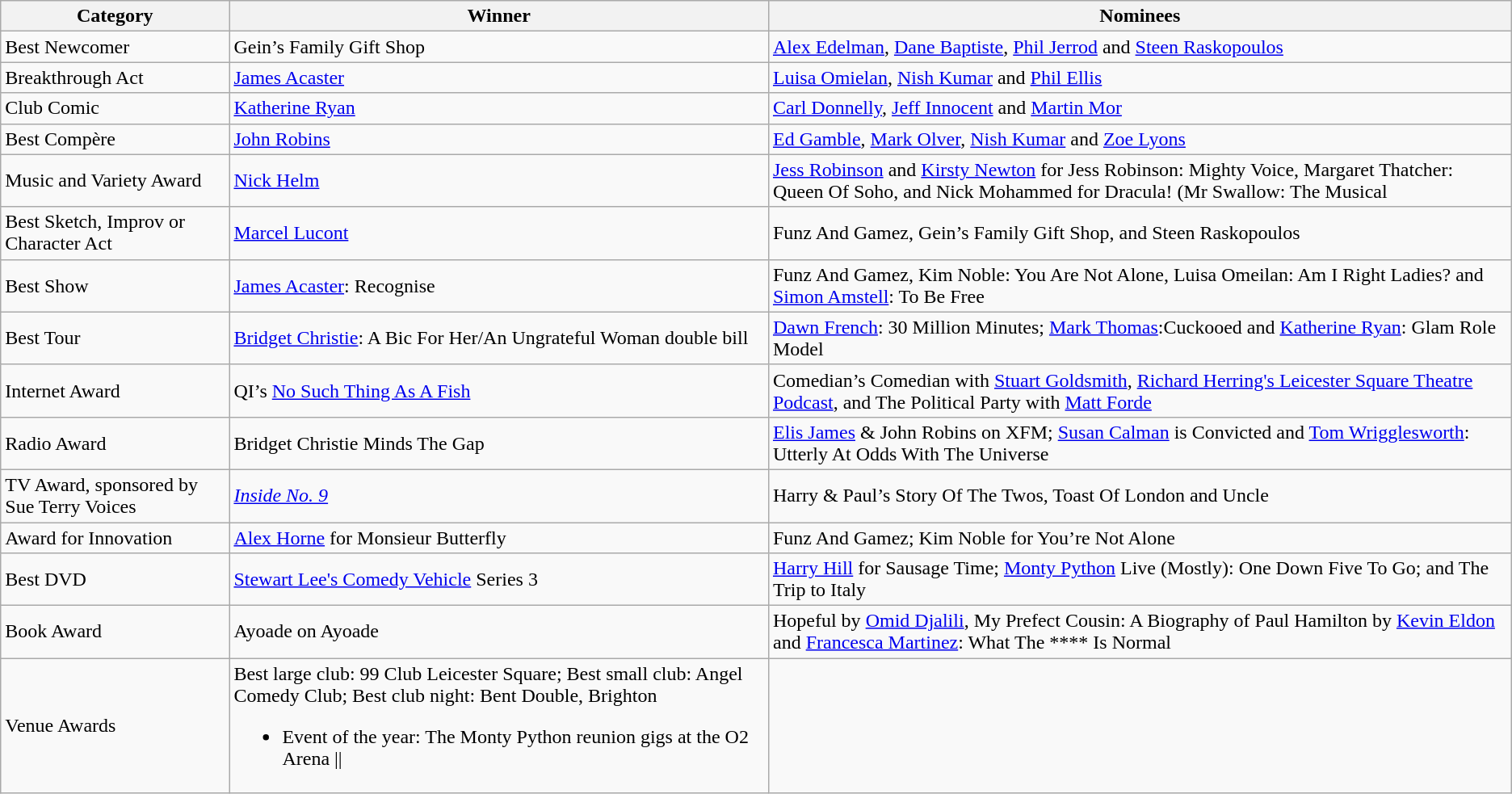<table class="wikitable">
<tr>
<th>Category</th>
<th>Winner</th>
<th>Nominees</th>
</tr>
<tr>
<td>Best Newcomer</td>
<td>Gein’s Family Gift Shop</td>
<td><a href='#'>Alex Edelman</a>, <a href='#'>Dane Baptiste</a>, <a href='#'>Phil Jerrod</a> and <a href='#'>Steen Raskopoulos</a></td>
</tr>
<tr>
<td>Breakthrough Act</td>
<td><a href='#'>James Acaster</a></td>
<td><a href='#'>Luisa Omielan</a>, <a href='#'>Nish Kumar</a> and <a href='#'>Phil Ellis</a></td>
</tr>
<tr>
<td>Club Comic</td>
<td><a href='#'>Katherine Ryan</a></td>
<td><a href='#'>Carl Donnelly</a>, <a href='#'>Jeff Innocent</a> and <a href='#'>Martin Mor</a></td>
</tr>
<tr>
<td>Best Compère</td>
<td><a href='#'>John Robins</a></td>
<td><a href='#'>Ed Gamble</a>, <a href='#'>Mark Olver</a>, <a href='#'>Nish Kumar</a> and <a href='#'>Zoe Lyons</a></td>
</tr>
<tr>
<td>Music and Variety Award</td>
<td><a href='#'>Nick Helm</a></td>
<td><a href='#'>Jess Robinson</a> and <a href='#'>Kirsty Newton</a> for Jess Robinson: Mighty Voice, Margaret Thatcher: Queen Of Soho, and Nick Mohammed for Dracula! (Mr Swallow: The Musical</td>
</tr>
<tr>
<td>Best Sketch, Improv or Character Act</td>
<td><a href='#'>Marcel Lucont</a></td>
<td>Funz And Gamez, Gein’s Family Gift Shop, and Steen Raskopoulos</td>
</tr>
<tr>
<td>Best Show</td>
<td><a href='#'>James Acaster</a>: Recognise</td>
<td>Funz And Gamez, Kim Noble: You Are Not Alone, Luisa Omeilan: Am I Right Ladies? and <a href='#'>Simon Amstell</a>: To Be Free</td>
</tr>
<tr>
<td>Best Tour</td>
<td><a href='#'>Bridget Christie</a>: A Bic For Her/An Ungrateful Woman double bill</td>
<td><a href='#'>Dawn French</a>: 30 Million Minutes; <a href='#'>Mark Thomas</a>:Cuckooed and <a href='#'>Katherine Ryan</a>: Glam Role Model</td>
</tr>
<tr>
<td>Internet Award</td>
<td>QI’s <a href='#'>No Such Thing As A Fish</a></td>
<td>Comedian’s Comedian with <a href='#'>Stuart Goldsmith</a>, <a href='#'>Richard Herring's Leicester Square Theatre Podcast</a>, and The Political Party with <a href='#'>Matt Forde</a></td>
</tr>
<tr>
<td>Radio Award</td>
<td>Bridget Christie Minds The Gap</td>
<td><a href='#'>Elis James</a> & John Robins on XFM; <a href='#'>Susan Calman</a> is Convicted and <a href='#'>Tom Wrigglesworth</a>: Utterly At Odds With The Universe</td>
</tr>
<tr>
<td>TV Award, sponsored by Sue Terry Voices</td>
<td><em><a href='#'>Inside No. 9</a></em></td>
<td>Harry & Paul’s Story Of The Twos, Toast Of London and Uncle</td>
</tr>
<tr>
<td>Award for Innovation</td>
<td><a href='#'>Alex Horne</a> for Monsieur Butterfly</td>
<td>Funz And Gamez; Kim Noble for You’re Not Alone</td>
</tr>
<tr>
<td>Best DVD</td>
<td><a href='#'>Stewart Lee's Comedy Vehicle</a> Series 3</td>
<td><a href='#'>Harry Hill</a> for Sausage Time; <a href='#'>Monty Python</a> Live (Mostly): One Down Five To Go; and The Trip to Italy</td>
</tr>
<tr>
<td>Book Award</td>
<td>Ayoade on Ayoade</td>
<td>Hopeful by <a href='#'>Omid Djalili</a>, My Prefect Cousin: A Biography of Paul Hamilton by <a href='#'>Kevin Eldon</a> and <a href='#'>Francesca Martinez</a>: What The **** Is Normal</td>
</tr>
<tr>
<td>Venue Awards</td>
<td>Best large club: 99 Club Leicester Square; Best small club: Angel Comedy Club; Best club night: Bent Double, Brighton<br><ul><li>Event of the year: The Monty Python reunion gigs at the O2 Arena ||</li></ul></td>
</tr>
</table>
